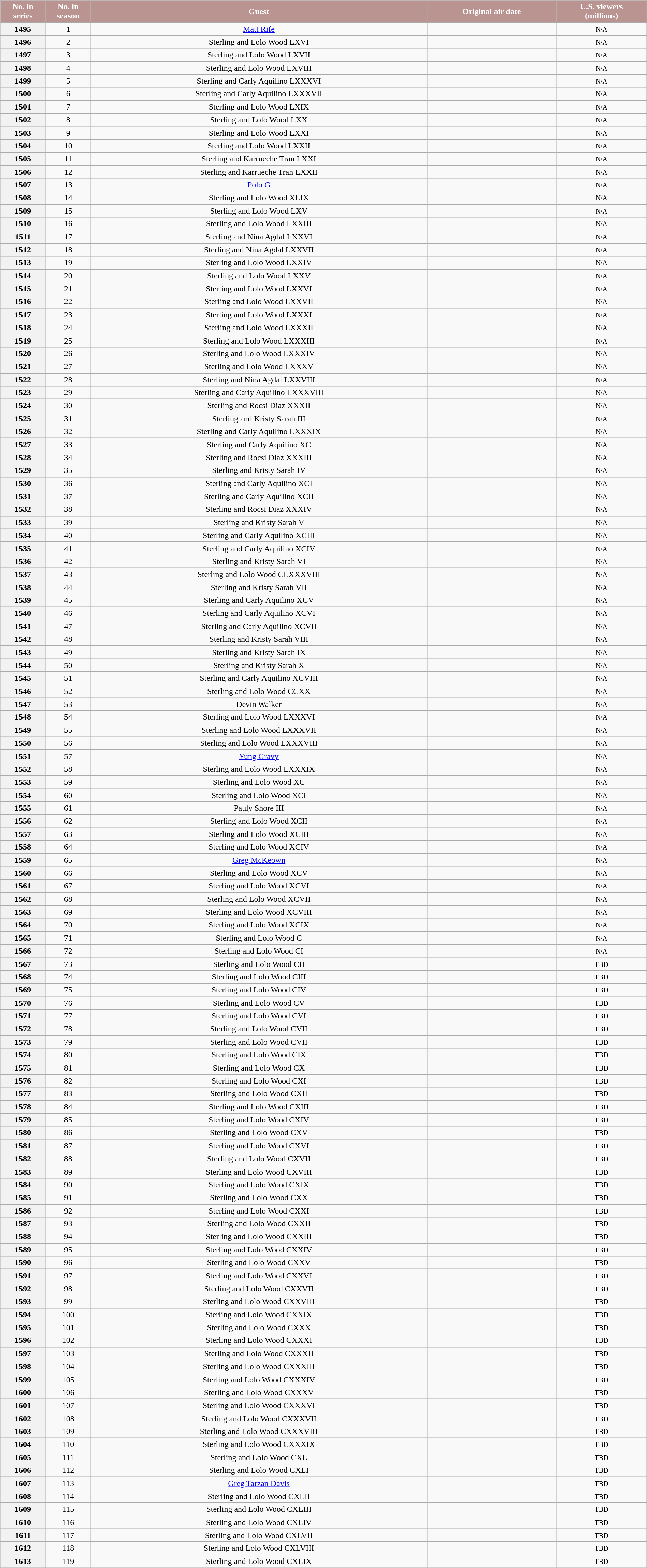<table class="wikitable plainrowheaders" style="width:100%;text-align: center">
<tr>
<th scope="col" style="background-color: #BA9491; color: #FFFFFF;" width=7%>No. in<br>series</th>
<th scope="col" style="background-color: #BA9491; color: #FFFFFF;" width=7%>No. in<br>season</th>
<th scope="col" style="background-color: #BA9491; color: #FFFFFF;">Guest</th>
<th scope="col" style="background-color: #BA9491; color: #FFFFFF;" width=20%>Original air date</th>
<th scope="col" style="background-color: #BA9491; color: #FFFFFF;" width=14%>U.S. viewers<br>(millions)</th>
</tr>
<tr>
<th>1495</th>
<td>1</td>
<td><a href='#'>Matt Rife</a></td>
<td></td>
<td><span><small>N/A</small></span></td>
</tr>
<tr>
<th>1496</th>
<td>2</td>
<td>Sterling and Lolo Wood LXVI</td>
<td></td>
<td><span><small>N/A</small></span></td>
</tr>
<tr>
<th>1497</th>
<td>3</td>
<td>Sterling and Lolo Wood LXVII</td>
<td></td>
<td><span><small>N/A</small></span></td>
</tr>
<tr>
<th>1498</th>
<td>4</td>
<td>Sterling and Lolo Wood LXVIII</td>
<td></td>
<td><span><small>N/A</small></span></td>
</tr>
<tr>
<th>1499</th>
<td>5</td>
<td>Sterling and Carly Aquilino LXXXVI</td>
<td></td>
<td><span><small>N/A</small></span></td>
</tr>
<tr>
<th>1500</th>
<td>6</td>
<td>Sterling and Carly Aquilino LXXXVII</td>
<td></td>
<td><span><small>N/A</small></span></td>
</tr>
<tr>
<th>1501</th>
<td>7</td>
<td>Sterling and Lolo Wood LXIX</td>
<td></td>
<td><span><small>N/A</small></span></td>
</tr>
<tr>
<th>1502</th>
<td>8</td>
<td>Sterling and Lolo Wood LXX</td>
<td></td>
<td><span><small>N/A</small></span></td>
</tr>
<tr>
<th>1503</th>
<td>9</td>
<td>Sterling and Lolo Wood LXXI</td>
<td></td>
<td><span><small>N/A</small></span></td>
</tr>
<tr>
<th>1504</th>
<td>10</td>
<td>Sterling and Lolo Wood LXXII</td>
<td></td>
<td><span><small>N/A</small></span></td>
</tr>
<tr>
<th>1505</th>
<td>11</td>
<td>Sterling and Karrueche Tran LXXI</td>
<td></td>
<td><span><small>N/A</small></span></td>
</tr>
<tr>
<th>1506</th>
<td>12</td>
<td>Sterling and Karrueche Tran LXXII</td>
<td></td>
<td><span><small>N/A</small></span></td>
</tr>
<tr>
<th>1507</th>
<td>13</td>
<td><a href='#'>Polo G</a></td>
<td></td>
<td><span><small>N/A</small></span></td>
</tr>
<tr>
<th>1508</th>
<td>14</td>
<td>Sterling and Lolo Wood XLIX</td>
<td></td>
<td><span><small>N/A</small></span></td>
</tr>
<tr>
<th>1509</th>
<td>15</td>
<td>Sterling and Lolo Wood LXV</td>
<td></td>
<td><span><small>N/A</small></span></td>
</tr>
<tr>
<th>1510</th>
<td>16</td>
<td>Sterling and Lolo Wood LXXIII</td>
<td></td>
<td><span><small>N/A</small></span></td>
</tr>
<tr>
<th>1511</th>
<td>17</td>
<td>Sterling and Nina Agdal LXXVI</td>
<td></td>
<td><span><small>N/A</small></span></td>
</tr>
<tr>
<th>1512</th>
<td>18</td>
<td>Sterling and Nina Agdal LXXVII</td>
<td></td>
<td><span><small>N/A</small></span></td>
</tr>
<tr>
<th>1513</th>
<td>19</td>
<td>Sterling and Lolo Wood LXXIV</td>
<td></td>
<td><span><small>N/A</small></span></td>
</tr>
<tr>
<th>1514</th>
<td>20</td>
<td>Sterling and Lolo Wood LXXV</td>
<td></td>
<td><span><small>N/A</small></span></td>
</tr>
<tr>
<th>1515</th>
<td>21</td>
<td>Sterling and Lolo Wood LXXVI</td>
<td></td>
<td><span><small>N/A</small></span></td>
</tr>
<tr>
<th>1516</th>
<td>22</td>
<td>Sterling and Lolo Wood LXXVII</td>
<td></td>
<td><span><small>N/A</small></span></td>
</tr>
<tr>
<th>1517</th>
<td>23</td>
<td>Sterling and Lolo Wood LXXXI</td>
<td></td>
<td><span><small>N/A</small></span></td>
</tr>
<tr>
<th>1518</th>
<td>24</td>
<td>Sterling and Lolo Wood LXXXII</td>
<td></td>
<td><span><small>N/A</small></span></td>
</tr>
<tr>
<th>1519</th>
<td>25</td>
<td>Sterling and Lolo Wood LXXXIII</td>
<td></td>
<td><span><small>N/A</small></span></td>
</tr>
<tr>
<th>1520</th>
<td>26</td>
<td>Sterling and Lolo Wood LXXXIV</td>
<td></td>
<td><span><small>N/A</small></span></td>
</tr>
<tr>
<th>1521</th>
<td>27</td>
<td>Sterling and Lolo Wood LXXXV</td>
<td></td>
<td><span><small>N/A</small></span></td>
</tr>
<tr>
<th>1522</th>
<td>28</td>
<td>Sterling and Nina Agdal LXXVIII</td>
<td></td>
<td><span><small>N/A</small></span></td>
</tr>
<tr>
<th>1523</th>
<td>29</td>
<td>Sterling and Carly Aquilino LXXXVIII</td>
<td></td>
<td><span><small>N/A</small></span></td>
</tr>
<tr>
<th>1524</th>
<td>30</td>
<td>Sterling and Rocsi Diaz XXXII</td>
<td></td>
<td><span><small>N/A</small></span></td>
</tr>
<tr>
<th>1525</th>
<td>31</td>
<td>Sterling and Kristy Sarah III</td>
<td></td>
<td><span><small>N/A</small></span></td>
</tr>
<tr>
<th>1526</th>
<td>32</td>
<td>Sterling and Carly Aquilino LXXXIX</td>
<td></td>
<td><span><small>N/A</small></span></td>
</tr>
<tr>
<th>1527</th>
<td>33</td>
<td>Sterling and Carly Aquilino XC</td>
<td></td>
<td><span><small>N/A</small></span></td>
</tr>
<tr>
<th>1528</th>
<td>34</td>
<td>Sterling and Rocsi Diaz XXXIII</td>
<td></td>
<td><span><small>N/A</small></span></td>
</tr>
<tr>
<th>1529</th>
<td>35</td>
<td>Sterling and Kristy Sarah IV</td>
<td></td>
<td><span><small>N/A</small></span></td>
</tr>
<tr>
<th>1530</th>
<td>36</td>
<td>Sterling and Carly Aquilino XCI</td>
<td></td>
<td><span><small>N/A</small></span></td>
</tr>
<tr>
<th>1531</th>
<td>37</td>
<td>Sterling and Carly Aquilino XCII</td>
<td></td>
<td><span><small>N/A</small></span></td>
</tr>
<tr>
<th>1532</th>
<td>38</td>
<td>Sterling and Rocsi Diaz XXXIV</td>
<td></td>
<td><span><small>N/A</small></span></td>
</tr>
<tr>
<th>1533</th>
<td>39</td>
<td>Sterling and Kristy Sarah V</td>
<td></td>
<td><span><small>N/A</small></span></td>
</tr>
<tr>
<th>1534</th>
<td>40</td>
<td>Sterling and Carly Aquilino XCIII</td>
<td></td>
<td><span><small>N/A</small></span></td>
</tr>
<tr>
<th>1535</th>
<td>41</td>
<td>Sterling and Carly Aquilino XCIV</td>
<td></td>
<td><span><small>N/A</small></span></td>
</tr>
<tr>
<th>1536</th>
<td>42</td>
<td>Sterling and Kristy Sarah VI</td>
<td></td>
<td><span><small>N/A</small></span></td>
</tr>
<tr>
<th>1537</th>
<td>43</td>
<td>Sterling and Lolo Wood CLXXXVIII</td>
<td></td>
<td><span><small>N/A</small></span></td>
</tr>
<tr>
<th>1538</th>
<td>44</td>
<td>Sterling and Kristy Sarah VII</td>
<td></td>
<td><span><small>N/A</small></span></td>
</tr>
<tr>
<th>1539</th>
<td>45</td>
<td>Sterling and Carly Aquilino XCV</td>
<td></td>
<td><span><small>N/A</small></span></td>
</tr>
<tr>
<th>1540</th>
<td>46</td>
<td>Sterling and Carly Aquilino XCVI</td>
<td></td>
<td><span><small>N/A</small></span></td>
</tr>
<tr>
<th>1541</th>
<td>47</td>
<td>Sterling and Carly Aquilino XCVII</td>
<td></td>
<td><span><small>N/A</small></span></td>
</tr>
<tr>
<th>1542</th>
<td>48</td>
<td>Sterling and Kristy Sarah VIII</td>
<td></td>
<td><span><small>N/A</small></span></td>
</tr>
<tr>
<th>1543</th>
<td>49</td>
<td>Sterling and Kristy Sarah IX</td>
<td></td>
<td><span><small>N/A</small></span></td>
</tr>
<tr>
<th>1544</th>
<td>50</td>
<td>Sterling and Kristy Sarah X</td>
<td></td>
<td><span><small>N/A</small></span></td>
</tr>
<tr>
<th>1545</th>
<td>51</td>
<td>Sterling and Carly Aquilino XCVIII</td>
<td></td>
<td><span><small>N/A</small></span></td>
</tr>
<tr>
<th>1546</th>
<td>52</td>
<td>Sterling and Lolo Wood CCXX</td>
<td></td>
<td><span><small>N/A</small></span></td>
</tr>
<tr>
<th>1547</th>
<td>53</td>
<td>Devin Walker</td>
<td></td>
<td><span><small>N/A</small></span></td>
</tr>
<tr>
<th>1548</th>
<td>54</td>
<td>Sterling and Lolo Wood LXXXVI</td>
<td></td>
<td><span><small>N/A</small></span></td>
</tr>
<tr>
<th>1549</th>
<td>55</td>
<td>Sterling and Lolo Wood LXXXVII</td>
<td></td>
<td><span><small>N/A</small></span></td>
</tr>
<tr>
<th>1550</th>
<td>56</td>
<td>Sterling and Lolo Wood LXXXVIII</td>
<td></td>
<td><span><small>N/A</small></span></td>
</tr>
<tr>
<th>1551</th>
<td>57</td>
<td><a href='#'>Yung Gravy</a></td>
<td></td>
<td><span><small>N/A</small></span></td>
</tr>
<tr>
<th>1552</th>
<td>58</td>
<td>Sterling and Lolo Wood LXXXIX</td>
<td></td>
<td><span><small>N/A</small></span></td>
</tr>
<tr>
<th>1553</th>
<td>59</td>
<td>Sterling and Lolo Wood XC</td>
<td></td>
<td><span><small>N/A</small></span></td>
</tr>
<tr>
<th>1554</th>
<td>60</td>
<td>Sterling and Lolo Wood XCI</td>
<td></td>
<td><span><small>N/A</small></span></td>
</tr>
<tr>
<th>1555</th>
<td>61</td>
<td>Pauly Shore III</td>
<td></td>
<td><span><small>N/A</small></span></td>
</tr>
<tr>
<th>1556</th>
<td>62</td>
<td>Sterling and Lolo Wood XCII</td>
<td></td>
<td><span><small>N/A</small></span></td>
</tr>
<tr>
<th>1557</th>
<td>63</td>
<td>Sterling and Lolo Wood XCIII</td>
<td></td>
<td><span><small>N/A</small></span></td>
</tr>
<tr>
<th>1558</th>
<td>64</td>
<td>Sterling and Lolo Wood XCIV</td>
<td></td>
<td><span><small>N/A</small></span></td>
</tr>
<tr>
<th>1559</th>
<td>65</td>
<td><a href='#'>Greg McKeown</a></td>
<td></td>
<td><span><small>N/A</small></span></td>
</tr>
<tr>
<th>1560</th>
<td>66</td>
<td>Sterling and Lolo Wood XCV</td>
<td></td>
<td><span><small>N/A</small></span></td>
</tr>
<tr>
<th>1561</th>
<td>67</td>
<td>Sterling and Lolo Wood XCVI</td>
<td></td>
<td><span><small>N/A</small></span></td>
</tr>
<tr>
<th>1562</th>
<td>68</td>
<td>Sterling and Lolo Wood XCVII</td>
<td></td>
<td><span><small>N/A</small></span></td>
</tr>
<tr>
<th>1563</th>
<td>69</td>
<td>Sterling and Lolo Wood XCVIII</td>
<td></td>
<td><span><small>N/A</small></span></td>
</tr>
<tr>
<th>1564</th>
<td>70</td>
<td>Sterling and Lolo Wood XCIX</td>
<td></td>
<td><span><small>N/A</small></span></td>
</tr>
<tr>
<th>1565</th>
<td>71</td>
<td>Sterling and Lolo Wood C</td>
<td></td>
<td><span><small>N/A</small></span></td>
</tr>
<tr>
<th>1566</th>
<td>72</td>
<td>Sterling and Lolo Wood CI</td>
<td></td>
<td><span><small>N/A</small></span></td>
</tr>
<tr>
<th>1567</th>
<td>73</td>
<td>Sterling and Lolo Wood CII</td>
<td></td>
<td><small>TBD</small></td>
</tr>
<tr>
<th>1568</th>
<td>74</td>
<td>Sterling and Lolo Wood CIII</td>
<td></td>
<td><small>TBD</small></td>
</tr>
<tr>
<th>1569</th>
<td>75</td>
<td>Sterling and Lolo Wood CIV</td>
<td></td>
<td><small>TBD</small></td>
</tr>
<tr>
<th>1570</th>
<td>76</td>
<td>Sterling and Lolo Wood CV</td>
<td></td>
<td><small>TBD</small></td>
</tr>
<tr>
<th>1571</th>
<td>77</td>
<td>Sterling and Lolo Wood CVI</td>
<td></td>
<td><small>TBD</small></td>
</tr>
<tr>
<th>1572</th>
<td>78</td>
<td>Sterling and Lolo Wood CVII</td>
<td></td>
<td><small>TBD</small></td>
</tr>
<tr>
<th>1573</th>
<td>79</td>
<td>Sterling and Lolo Wood CVII</td>
<td></td>
<td><small>TBD</small></td>
</tr>
<tr>
<th>1574</th>
<td>80</td>
<td>Sterling and Lolo Wood CIX</td>
<td></td>
<td><small>TBD</small></td>
</tr>
<tr>
<th>1575</th>
<td>81</td>
<td>Sterling and Lolo Wood CX</td>
<td></td>
<td><small>TBD</small></td>
</tr>
<tr>
<th>1576</th>
<td>82</td>
<td>Sterling and Lolo Wood CXI</td>
<td></td>
<td><small>TBD</small></td>
</tr>
<tr>
<th>1577</th>
<td>83</td>
<td>Sterling and Lolo Wood CXII</td>
<td></td>
<td><small>TBD</small></td>
</tr>
<tr>
<th>1578</th>
<td>84</td>
<td>Sterling and Lolo Wood CXIII</td>
<td></td>
<td><small>TBD</small></td>
</tr>
<tr>
<th>1579</th>
<td>85</td>
<td>Sterling and Lolo Wood CXIV</td>
<td></td>
<td><small>TBD</small></td>
</tr>
<tr>
<th>1580</th>
<td>86</td>
<td>Sterling and Lolo Wood CXV</td>
<td></td>
<td><small>TBD</small></td>
</tr>
<tr>
<th>1581</th>
<td>87</td>
<td>Sterling and Lolo Wood CXVI</td>
<td></td>
<td><small>TBD</small></td>
</tr>
<tr>
<th>1582</th>
<td>88</td>
<td>Sterling and Lolo Wood CXVII</td>
<td></td>
<td><small>TBD</small></td>
</tr>
<tr>
<th>1583</th>
<td>89</td>
<td>Sterling and Lolo Wood CXVIII</td>
<td></td>
<td><small>TBD</small></td>
</tr>
<tr>
<th>1584</th>
<td>90</td>
<td>Sterling and Lolo Wood CXIX</td>
<td></td>
<td><small>TBD</small></td>
</tr>
<tr>
<th>1585</th>
<td>91</td>
<td>Sterling and Lolo Wood CXX</td>
<td></td>
<td><small>TBD</small></td>
</tr>
<tr>
<th>1586</th>
<td>92</td>
<td>Sterling and Lolo Wood CXXI</td>
<td></td>
<td><small>TBD</small></td>
</tr>
<tr>
<th>1587</th>
<td>93</td>
<td>Sterling and Lolo Wood CXXII</td>
<td></td>
<td><small>TBD</small></td>
</tr>
<tr>
<th>1588</th>
<td>94</td>
<td>Sterling and Lolo Wood CXXIII</td>
<td></td>
<td><small>TBD</small></td>
</tr>
<tr>
<th>1589</th>
<td>95</td>
<td>Sterling and Lolo Wood CXXIV</td>
<td></td>
<td><small>TBD</small></td>
</tr>
<tr>
<th>1590</th>
<td>96</td>
<td>Sterling and Lolo Wood CXXV</td>
<td></td>
<td><small>TBD</small></td>
</tr>
<tr>
<th>1591</th>
<td>97</td>
<td>Sterling and Lolo Wood CXXVI</td>
<td></td>
<td><small>TBD</small></td>
</tr>
<tr>
<th>1592</th>
<td>98</td>
<td>Sterling and Lolo Wood CXXVII</td>
<td></td>
<td><small>TBD</small></td>
</tr>
<tr>
<th>1593</th>
<td>99</td>
<td>Sterling and Lolo Wood CXXVIII</td>
<td></td>
<td><small>TBD</small></td>
</tr>
<tr>
<th>1594</th>
<td>100</td>
<td>Sterling and Lolo Wood CXXIX</td>
<td></td>
<td><small>TBD</small></td>
</tr>
<tr>
<th>1595</th>
<td>101</td>
<td>Sterling and Lolo Wood CXXX</td>
<td></td>
<td><small>TBD</small></td>
</tr>
<tr>
<th>1596</th>
<td>102</td>
<td>Sterling and Lolo Wood CXXXI</td>
<td></td>
<td><small>TBD</small></td>
</tr>
<tr>
<th>1597</th>
<td>103</td>
<td>Sterling and Lolo Wood CXXXII</td>
<td></td>
<td><small>TBD</small></td>
</tr>
<tr>
<th>1598</th>
<td>104</td>
<td>Sterling and Lolo Wood CXXXIII</td>
<td></td>
<td><small>TBD</small></td>
</tr>
<tr>
<th>1599</th>
<td>105</td>
<td>Sterling and Lolo Wood CXXXIV</td>
<td></td>
<td><small>TBD</small></td>
</tr>
<tr>
<th>1600</th>
<td>106</td>
<td>Sterling and Lolo Wood CXXXV</td>
<td></td>
<td><small>TBD</small></td>
</tr>
<tr>
<th>1601</th>
<td>107</td>
<td>Sterling and Lolo Wood CXXXVI</td>
<td></td>
<td><small>TBD</small></td>
</tr>
<tr>
<th>1602</th>
<td>108</td>
<td>Sterling and Lolo Wood CXXXVII</td>
<td></td>
<td><small>TBD</small></td>
</tr>
<tr>
<th>1603</th>
<td>109</td>
<td>Sterling and Lolo Wood CXXXVIII</td>
<td></td>
<td><small>TBD</small></td>
</tr>
<tr>
<th>1604</th>
<td>110</td>
<td>Sterling and Lolo Wood CXXXIX</td>
<td></td>
<td><small>TBD</small></td>
</tr>
<tr>
<th>1605</th>
<td>111</td>
<td>Sterling and Lolo Wood CXL</td>
<td></td>
<td><small>TBD</small></td>
</tr>
<tr>
<th>1606</th>
<td>112</td>
<td>Sterling and Lolo Wood CXLI</td>
<td></td>
<td><small>TBD</small></td>
</tr>
<tr>
<th>1607</th>
<td>113</td>
<td><a href='#'>Greg Tarzan Davis</a></td>
<td></td>
<td><small>TBD</small></td>
</tr>
<tr>
<th>1608</th>
<td>114</td>
<td>Sterling and Lolo Wood CXLII</td>
<td></td>
<td><small>TBD</small></td>
</tr>
<tr>
<th>1609</th>
<td>115</td>
<td>Sterling and Lolo Wood CXLIII</td>
<td></td>
<td><small>TBD</small></td>
</tr>
<tr>
<th>1610</th>
<td>116</td>
<td>Sterling and Lolo Wood CXLIV</td>
<td></td>
<td><small>TBD</small></td>
</tr>
<tr>
<th>1611</th>
<td>117</td>
<td>Sterling and Lolo Wood CXLVII</td>
<td></td>
<td><small>TBD</small></td>
</tr>
<tr>
<th>1612</th>
<td>118</td>
<td>Sterling and Lolo Wood CXLVIII</td>
<td></td>
<td><small>TBD</small></td>
</tr>
<tr>
<th>1613</th>
<td>119</td>
<td>Sterling and Lolo Wood CXLIX</td>
<td></td>
<td><small>TBD</small></td>
</tr>
</table>
